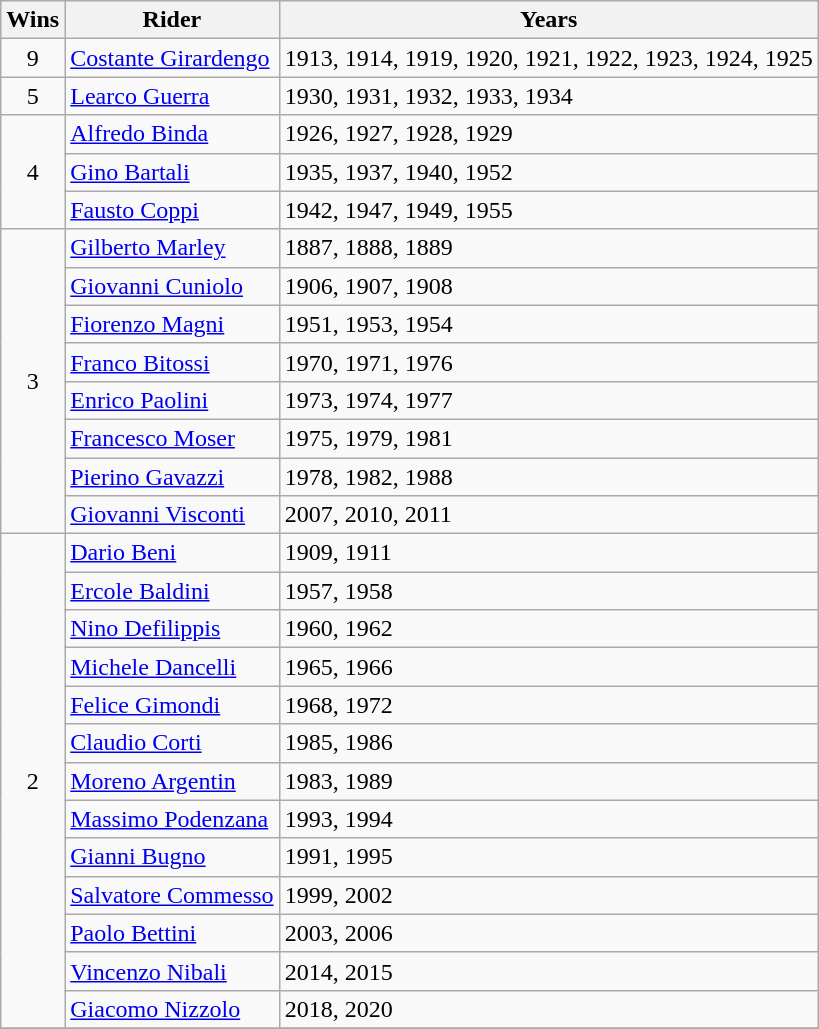<table class="wikitable">
<tr>
<th>Wins</th>
<th>Rider</th>
<th>Years</th>
</tr>
<tr>
<td align=center>9</td>
<td><a href='#'>Costante Girardengo</a></td>
<td>1913, 1914, 1919, 1920, 1921, 1922, 1923, 1924, 1925</td>
</tr>
<tr>
<td align=center>5</td>
<td><a href='#'>Learco Guerra</a></td>
<td>1930, 1931, 1932, 1933, 1934</td>
</tr>
<tr>
<td align=center rowspan= 3>4</td>
<td><a href='#'>Alfredo Binda</a></td>
<td>1926, 1927, 1928, 1929</td>
</tr>
<tr>
<td><a href='#'>Gino Bartali</a></td>
<td>1935, 1937, 1940, 1952</td>
</tr>
<tr>
<td><a href='#'>Fausto Coppi</a></td>
<td>1942, 1947, 1949, 1955</td>
</tr>
<tr>
<td align=center rowspan=8>3</td>
<td><a href='#'>Gilberto Marley</a></td>
<td>1887, 1888, 1889</td>
</tr>
<tr>
<td><a href='#'>Giovanni Cuniolo</a></td>
<td>1906, 1907, 1908</td>
</tr>
<tr>
<td><a href='#'>Fiorenzo Magni</a></td>
<td>1951, 1953, 1954</td>
</tr>
<tr>
<td><a href='#'>Franco Bitossi</a></td>
<td>1970, 1971, 1976</td>
</tr>
<tr>
<td><a href='#'>Enrico Paolini</a></td>
<td>1973, 1974, 1977</td>
</tr>
<tr>
<td><a href='#'>Francesco Moser</a></td>
<td>1975, 1979, 1981</td>
</tr>
<tr>
<td><a href='#'>Pierino Gavazzi</a></td>
<td>1978, 1982, 1988</td>
</tr>
<tr>
<td><a href='#'>Giovanni Visconti</a></td>
<td>2007, 2010, 2011</td>
</tr>
<tr>
<td align=center rowspan=13>2</td>
<td><a href='#'>Dario Beni</a></td>
<td>1909, 1911</td>
</tr>
<tr>
<td><a href='#'>Ercole Baldini</a></td>
<td>1957, 1958</td>
</tr>
<tr>
<td><a href='#'>Nino Defilippis</a></td>
<td>1960, 1962</td>
</tr>
<tr>
<td><a href='#'>Michele Dancelli</a></td>
<td>1965, 1966</td>
</tr>
<tr>
<td><a href='#'>Felice Gimondi</a></td>
<td>1968, 1972</td>
</tr>
<tr>
<td><a href='#'>Claudio Corti</a></td>
<td>1985, 1986</td>
</tr>
<tr>
<td><a href='#'>Moreno Argentin</a></td>
<td>1983, 1989</td>
</tr>
<tr>
<td><a href='#'>Massimo Podenzana</a></td>
<td>1993, 1994</td>
</tr>
<tr>
<td><a href='#'>Gianni Bugno</a></td>
<td>1991, 1995</td>
</tr>
<tr>
<td><a href='#'>Salvatore Commesso</a></td>
<td>1999, 2002</td>
</tr>
<tr>
<td><a href='#'>Paolo Bettini</a></td>
<td>2003, 2006</td>
</tr>
<tr>
<td><a href='#'>Vincenzo Nibali</a></td>
<td>2014, 2015</td>
</tr>
<tr>
<td><a href='#'>Giacomo Nizzolo</a></td>
<td>2018, 2020</td>
</tr>
<tr>
</tr>
</table>
